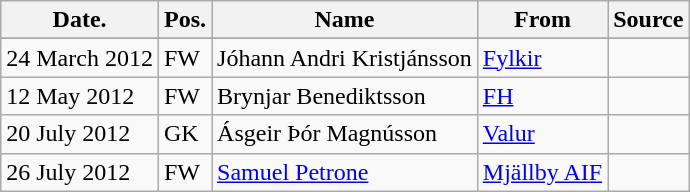<table class="wikitable">
<tr>
<th>Date.</th>
<th>Pos.</th>
<th>Name</th>
<th>From</th>
<th>Source</th>
</tr>
<tr>
</tr>
<tr>
<td>24 March 2012</td>
<td>FW</td>
<td> Jóhann Andri Kristjánsson</td>
<td colspan=1> <a href='#'>Fylkir</a></td>
<td></td>
</tr>
<tr>
<td>12 May 2012</td>
<td>FW</td>
<td> Brynjar Benediktsson</td>
<td colspan=1> <a href='#'>FH</a></td>
<td></td>
</tr>
<tr>
<td>20 July 2012</td>
<td>GK</td>
<td> Ásgeir Þór Magnússon</td>
<td colspan=1> <a href='#'>Valur</a></td>
<td></td>
</tr>
<tr>
<td>26 July 2012</td>
<td>FW</td>
<td> <a href='#'>Samuel Petrone</a></td>
<td colspan=1> <a href='#'>Mjällby AIF</a></td>
<td></td>
</tr>
</table>
